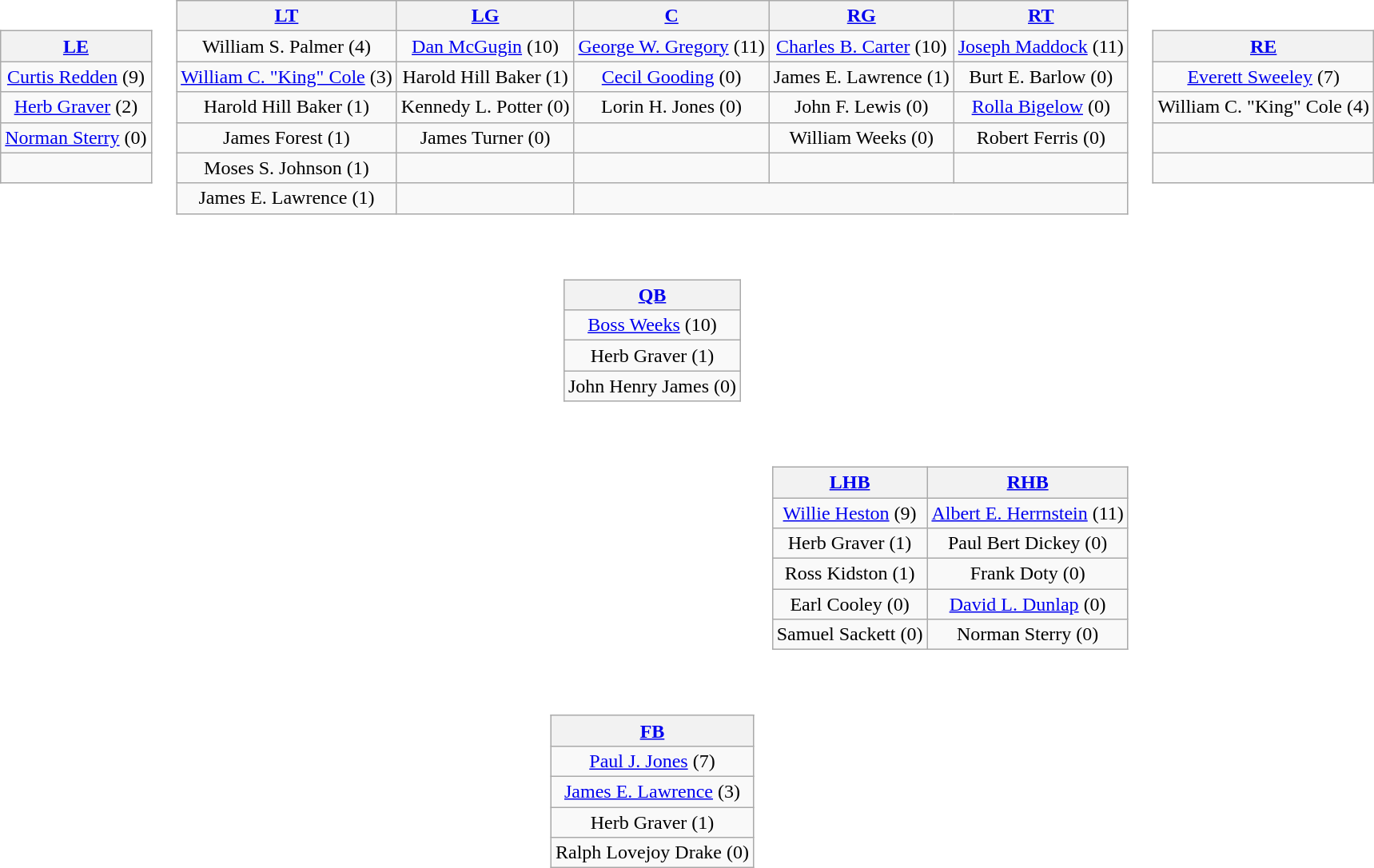<table>
<tr>
<td style="text-align:center;"><br><table style="width:100%">
<tr>
<td align="left"><br><table class="wikitable" style="text-align:center">
<tr>
<th><a href='#'>LE</a></th>
</tr>
<tr>
<td><a href='#'>Curtis Redden</a> (9)</td>
</tr>
<tr>
<td><a href='#'>Herb Graver</a> (2)</td>
</tr>
<tr>
<td><a href='#'>Norman Sterry</a> (0)</td>
</tr>
<tr>
<td> </td>
</tr>
</table>
</td>
<td><br><table class="wikitable" style="text-align:center">
<tr>
<th><a href='#'>LT</a></th>
<th><a href='#'>LG</a></th>
<th><a href='#'>C</a></th>
<th><a href='#'>RG</a></th>
<th><a href='#'>RT</a></th>
</tr>
<tr>
<td>William S. Palmer (4)</td>
<td><a href='#'>Dan McGugin</a> (10)</td>
<td><a href='#'>George W. Gregory</a> (11)</td>
<td><a href='#'>Charles B. Carter</a> (10)</td>
<td><a href='#'>Joseph Maddock</a> (11)</td>
</tr>
<tr>
<td><a href='#'>William C. "King" Cole</a> (3)</td>
<td>Harold Hill Baker (1)</td>
<td><a href='#'>Cecil Gooding</a> (0)</td>
<td>James E. Lawrence (1)</td>
<td>Burt E. Barlow (0)</td>
</tr>
<tr>
<td>Harold Hill Baker (1)</td>
<td>Kennedy L. Potter (0)</td>
<td>Lorin H. Jones (0)</td>
<td>John F. Lewis (0)</td>
<td><a href='#'>Rolla Bigelow</a> (0)</td>
</tr>
<tr>
<td>James Forest (1)</td>
<td>James Turner (0)</td>
<td></td>
<td>William Weeks (0)</td>
<td>Robert Ferris (0)</td>
</tr>
<tr>
<td>Moses S. Johnson (1)</td>
<td></td>
<td></td>
<td></td>
<td></td>
</tr>
<tr>
<td>James E. Lawrence (1)</td>
<td></td>
</tr>
</table>
</td>
<td align="right"><br><table class="wikitable" style="text-align:center">
<tr>
<th><a href='#'>RE</a></th>
</tr>
<tr>
<td><a href='#'>Everett Sweeley</a> (7)</td>
</tr>
<tr>
<td>William C. "King" Cole (4)</td>
</tr>
<tr>
<td> </td>
</tr>
<tr>
<td> </td>
</tr>
</table>
</td>
</tr>
<tr>
<td></td>
<td align="center"><br><table class="wikitable" style="text-align:center">
<tr>
<th><a href='#'>QB</a></th>
</tr>
<tr>
<td><a href='#'>Boss Weeks</a> (10)</td>
</tr>
<tr>
<td>Herb Graver (1)</td>
</tr>
<tr>
<td>John Henry James (0)</td>
</tr>
</table>
</td>
</tr>
<tr>
<td></td>
<td align="right"><br><table class="wikitable" style="text-align:center">
<tr>
<th><a href='#'>LHB</a></th>
<th><a href='#'>RHB</a></th>
</tr>
<tr>
<td><a href='#'>Willie Heston</a> (9)</td>
<td><a href='#'>Albert E. Herrnstein</a> (11)</td>
</tr>
<tr>
<td>Herb Graver (1)</td>
<td>Paul Bert Dickey (0)</td>
</tr>
<tr>
<td>Ross Kidston (1)</td>
<td>Frank Doty (0)</td>
</tr>
<tr>
<td>Earl Cooley (0)</td>
<td><a href='#'>David L. Dunlap</a> (0)</td>
</tr>
<tr>
<td>Samuel Sackett (0)</td>
<td>Norman Sterry (0)</td>
</tr>
</table>
</td>
</tr>
<tr>
<td></td>
<td align="center"><br><table class="wikitable" style="text-align:center">
<tr>
<th><a href='#'>FB</a></th>
</tr>
<tr>
<td><a href='#'>Paul J. Jones</a> (7)</td>
</tr>
<tr>
<td><a href='#'>James E. Lawrence</a> (3)</td>
</tr>
<tr>
<td>Herb Graver (1)</td>
</tr>
<tr>
<td>Ralph Lovejoy Drake (0)</td>
</tr>
</table>
</td>
</tr>
</table>
</td>
</tr>
<tr>
<td style="height:3em"></td>
</tr>
<tr>
<td style="text-align:center;"></td>
</tr>
<tr>
</tr>
</table>
